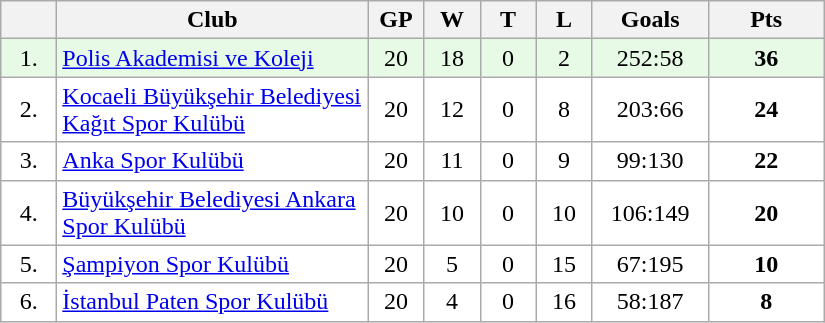<table class="wikitable">
<tr>
<th width="30"></th>
<th width="200">Club</th>
<th width="30">GP</th>
<th width="30">W</th>
<th width="30">T</th>
<th width="30">L</th>
<th width="70">Goals</th>
<th width="70">Pts</th>
</tr>
<tr bgcolor="#e6fae6" align="center">
<td>1.</td>
<td align="left"><a href='#'>Polis Akademisi ve Koleji</a></td>
<td>20</td>
<td>18</td>
<td>0</td>
<td>2</td>
<td>252:58</td>
<td><strong>36</strong></td>
</tr>
<tr bgcolor="#FFFFFF" align="center">
<td>2.</td>
<td align="left"><a href='#'>Kocaeli Büyükşehir Belediyesi Kağıt Spor Kulübü</a></td>
<td>20</td>
<td>12</td>
<td>0</td>
<td>8</td>
<td>203:66</td>
<td><strong>24</strong></td>
</tr>
<tr bgcolor="#FFFFFF" align="center">
<td>3.</td>
<td align="left"><a href='#'>Anka Spor Kulübü</a></td>
<td>20</td>
<td>11</td>
<td>0</td>
<td>9</td>
<td>99:130</td>
<td><strong>22</strong></td>
</tr>
<tr bgcolor="#FFFFFF" align="center">
<td>4.</td>
<td align="left"><a href='#'>Büyükşehir Belediyesi Ankara Spor Kulübü</a></td>
<td>20</td>
<td>10</td>
<td>0</td>
<td>10</td>
<td>106:149</td>
<td><strong>20</strong></td>
</tr>
<tr bgcolor="#FFFFFF" align="center">
<td>5.</td>
<td align="left"><a href='#'>Şampiyon Spor Kulübü</a></td>
<td>20</td>
<td>5</td>
<td>0</td>
<td>15</td>
<td>67:195</td>
<td><strong>10</strong></td>
</tr>
<tr bgcolor="#FFFFFF" align="center">
<td>6.</td>
<td align="left"><a href='#'>İstanbul Paten Spor Kulübü</a></td>
<td>20</td>
<td>4</td>
<td>0</td>
<td>16</td>
<td>58:187</td>
<td><strong>8</strong></td>
</tr>
</table>
